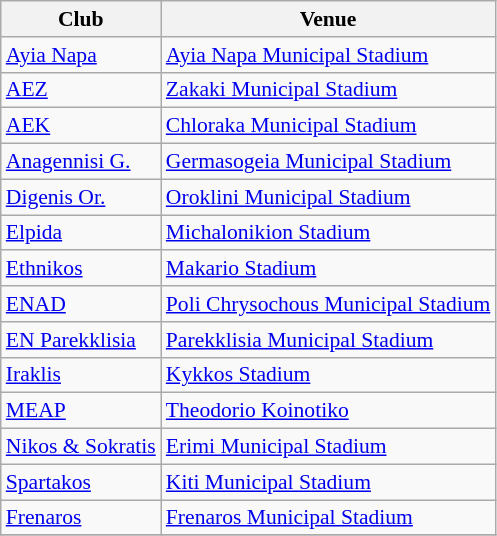<table class="wikitable" style="font-size:90%">
<tr>
<th>Club</th>
<th>Venue</th>
</tr>
<tr>
<td><a href='#'>Ayia Napa</a></td>
<td><a href='#'>Ayia Napa Municipal Stadium</a></td>
</tr>
<tr>
<td><a href='#'>AEZ</a></td>
<td><a href='#'>Zakaki Municipal Stadium</a></td>
</tr>
<tr>
<td><a href='#'>AEK</a></td>
<td><a href='#'>Chloraka Municipal Stadium</a></td>
</tr>
<tr>
<td><a href='#'>Anagennisi G.</a></td>
<td><a href='#'>Germasogeia Municipal Stadium</a></td>
</tr>
<tr>
<td><a href='#'>Digenis Or.</a></td>
<td><a href='#'>Oroklini Municipal Stadium</a></td>
</tr>
<tr>
<td><a href='#'>Elpida</a></td>
<td><a href='#'>Michalonikion Stadium</a></td>
</tr>
<tr>
<td><a href='#'>Ethnikos</a></td>
<td><a href='#'>Makario Stadium</a></td>
</tr>
<tr>
<td><a href='#'>ENAD</a></td>
<td><a href='#'>Poli Chrysochous Municipal Stadium</a></td>
</tr>
<tr>
<td><a href='#'>EN Parekklisia</a></td>
<td><a href='#'>Parekklisia Municipal Stadium</a></td>
</tr>
<tr>
<td><a href='#'>Iraklis</a></td>
<td><a href='#'>Kykkos Stadium</a></td>
</tr>
<tr>
<td><a href='#'>MEAP</a></td>
<td><a href='#'>Theodorio Koinotiko</a></td>
</tr>
<tr>
<td><a href='#'>Nikos & Sokratis</a></td>
<td><a href='#'>Erimi Municipal Stadium</a></td>
</tr>
<tr>
<td><a href='#'>Spartakos</a></td>
<td><a href='#'>Kiti Municipal Stadium</a></td>
</tr>
<tr>
<td><a href='#'>Frenaros</a></td>
<td><a href='#'>Frenaros Municipal Stadium</a></td>
</tr>
<tr>
</tr>
</table>
